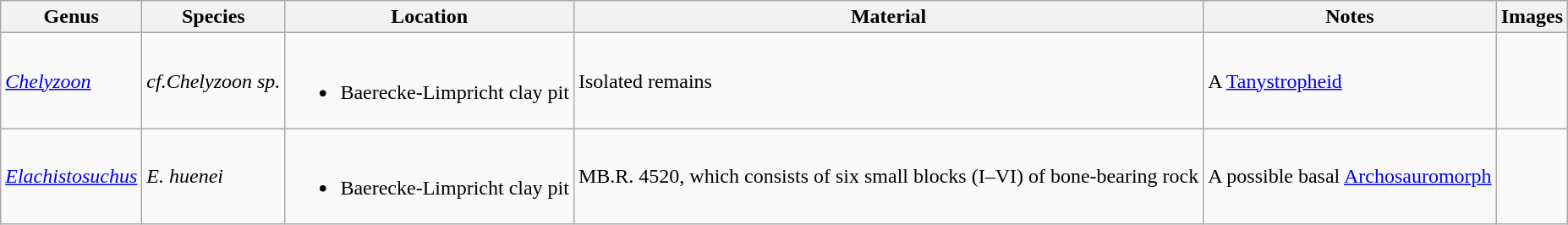<table class="wikitable" align="center">
<tr>
<th>Genus</th>
<th>Species</th>
<th>Location</th>
<th>Material</th>
<th>Notes</th>
<th>Images</th>
</tr>
<tr>
<td><em><a href='#'>Chelyzoon</a></em></td>
<td><em>cf.Chelyzoon sp.</em></td>
<td><br><ul><li>Baerecke-Limpricht clay pit</li></ul></td>
<td>Isolated remains</td>
<td>A <a href='#'>Tanystropheid</a></td>
<td></td>
</tr>
<tr>
<td><em><a href='#'>Elachistosuchus</a></em></td>
<td><em>E. huenei</em></td>
<td><br><ul><li>Baerecke-Limpricht clay pit</li></ul></td>
<td>MB.R. 4520, which consists of six small blocks (I–VI) of bone-bearing rock</td>
<td>A possible basal <a href='#'>Archosauromorph</a></td>
<td></td>
</tr>
</table>
